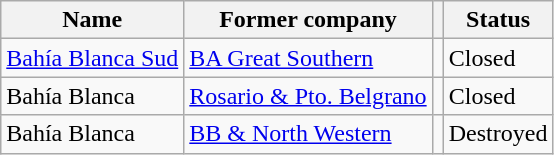<table class="wikitable sortable" style="text-align:">
<tr>
<th width=>Name</th>
<th width=>Former company</th>
<th width=></th>
<th width=>Status</th>
</tr>
<tr>
<td><a href='#'>Bahía Blanca Sud</a></td>
<td><a href='#'>BA Great Southern</a></td>
<td></td>
<td>Closed </td>
</tr>
<tr>
<td>Bahía Blanca</td>
<td><a href='#'>Rosario & Pto. Belgrano</a></td>
<td></td>
<td>Closed</td>
</tr>
<tr>
<td>Bahía Blanca</td>
<td><a href='#'>BB & North Western</a></td>
<td></td>
<td>Destroyed </td>
</tr>
</table>
